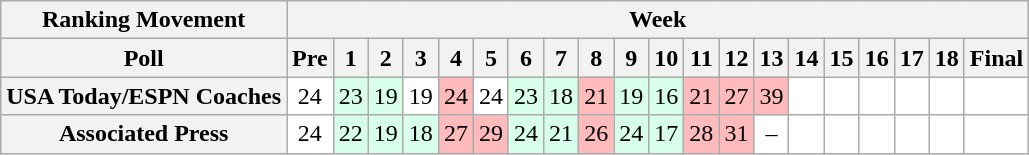<table class="wikitable" style="white-space:nowrap;">
<tr style="text-align:center;">
<th>Ranking Movement</th>
<th colspan=20>Week</th>
</tr>
<tr>
<th>Poll</th>
<th>Pre</th>
<th>1</th>
<th>2</th>
<th>3</th>
<th>4</th>
<th>5</th>
<th>6</th>
<th>7</th>
<th>8</th>
<th>9</th>
<th>10</th>
<th>11</th>
<th>12</th>
<th>13</th>
<th>14</th>
<th>15</th>
<th>16</th>
<th>17</th>
<th>18</th>
<th>Final</th>
</tr>
<tr style="text-align:center;">
<th>USA Today/ESPN Coaches</th>
<td style="background:#FFF;">24</td>
<td style="background:#D8FFEB;">23</td>
<td style="background:#D8FFEB;">19</td>
<td style="background:#FFF;">19</td>
<td style="background:#fbb;">24</td>
<td style="background:#FFF;">24</td>
<td style="background:#D8FFEB;">23</td>
<td style="background:#D8FFEB;">18</td>
<td style="background:#fbb;">21</td>
<td style="background:#D8FFEB;">19</td>
<td style="background:#D8FFEB;">16</td>
<td style="background:#fbb;">21</td>
<td style="background:#fbb;">27</td>
<td style="background:#fbb;">39</td>
<td style="background:#FFF;"></td>
<td style="background:#FFF;"></td>
<td style="background:#FFF;"></td>
<td style="background:#FFF;"></td>
<td style="background:#FFF;"></td>
<td style="background:#FFF;"></td>
</tr>
<tr style="text-align:center;">
<th>Associated Press</th>
<td style="background:#FFF;">24</td>
<td style="background:#D8FFEB;">22</td>
<td style="background:#D8FFEB;">19</td>
<td style="background:#D8FFEB;">18</td>
<td style="background:#fbb;">27</td>
<td style="background:#fbb;">29</td>
<td style="background:#D8FFEB;">24</td>
<td style="background:#D8FFEB;">21</td>
<td style="background:#fbb;">26</td>
<td style="background:#D8FFEB;">24</td>
<td style="background:#D8FFEB;">17</td>
<td style="background:#fbb;">28</td>
<td style="background:#fbb;">31</td>
<td style="background:#FFF;">–</td>
<td style="background:#FFF;"></td>
<td style="background:#FFF;"></td>
<td style="background:#FFF;"></td>
<td style="background:#FFF;"></td>
<td style="background:#FFF;"></td>
<td style="background:#FFF;"></td>
</tr>
</table>
